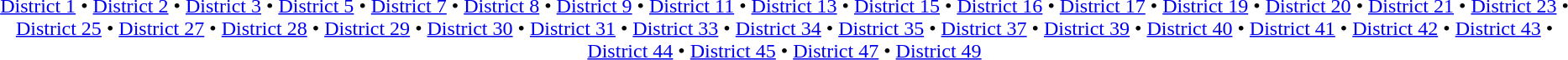<table id=toc class=toc summary=Contents>
<tr>
<td align=center><br><a href='#'>District 1</a> • <a href='#'>District 2</a> • <a href='#'>District 3</a> • <a href='#'>District 5</a> • <a href='#'>District 7</a> • <a href='#'>District 8</a> • <a href='#'>District 9</a> • <a href='#'>District 11</a> • <a href='#'>District 13</a> • <a href='#'>District 15</a> • <a href='#'>District 16</a> • <a href='#'>District 17</a> • <a href='#'>District 19</a> • <a href='#'>District 20</a> • <a href='#'>District 21</a> • <a href='#'>District 23</a> • <a href='#'>District 25</a> • <a href='#'>District 27</a> • <a href='#'>District 28</a> • <a href='#'>District 29</a> • <a href='#'>District 30</a> • <a href='#'>District 31</a> • <a href='#'>District 33</a> • <a href='#'>District 34</a> • <a href='#'>District 35</a> • <a href='#'>District 37</a> • <a href='#'>District 39</a> • <a href='#'>District 40</a> • <a href='#'>District 41</a> • <a href='#'>District 42</a> • <a href='#'>District 43</a> • <a href='#'>District 44</a> • <a href='#'>District 45</a> • <a href='#'>District 47</a> • <a href='#'>District 49</a></td>
</tr>
</table>
